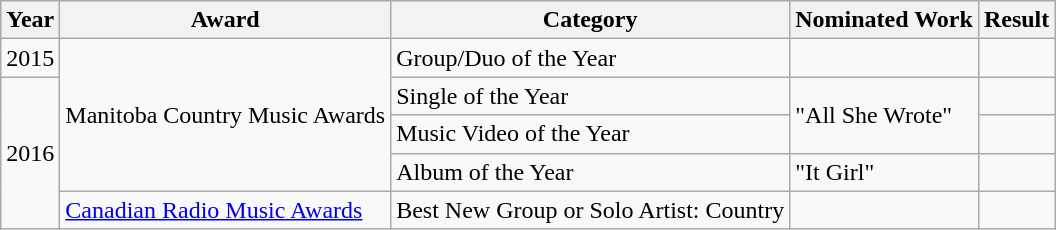<table class="wikitable">
<tr>
<th>Year</th>
<th>Award</th>
<th>Category</th>
<th>Nominated Work</th>
<th>Result</th>
</tr>
<tr>
<td>2015</td>
<td rowspan="4">Manitoba Country Music Awards</td>
<td>Group/Duo of the Year</td>
<td></td>
<td></td>
</tr>
<tr>
<td rowspan="11">2016</td>
<td>Single of the Year</td>
<td rowspan="2">"All She Wrote"</td>
<td></td>
</tr>
<tr>
<td>Music Video of the Year</td>
<td></td>
</tr>
<tr>
<td>Album of the Year</td>
<td>"It Girl"</td>
<td></td>
</tr>
<tr>
<td rowspan=5><a href='#'>Canadian Radio Music Awards</a></td>
<td>Best New Group or Solo Artist: Country</td>
<td></td>
<td></td>
</tr>
</table>
